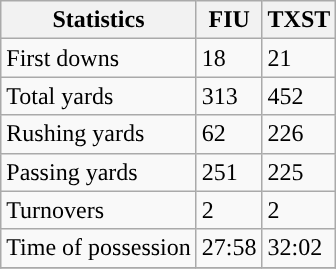<table class="wikitable">
<tr>
<th>Statistics</th>
<th>FIU</th>
<th>TXST</th>
</tr>
<tr>
<td>First downs</td>
<td>18</td>
<td>21</td>
</tr>
<tr>
<td>Total yards</td>
<td>313</td>
<td>452</td>
</tr>
<tr>
<td>Rushing yards</td>
<td>62</td>
<td>226</td>
</tr>
<tr>
<td>Passing yards</td>
<td>251</td>
<td>225</td>
</tr>
<tr>
<td>Turnovers</td>
<td>2</td>
<td>2</td>
</tr>
<tr>
<td>Time of possession</td>
<td>27:58</td>
<td>32:02</td>
</tr>
<tr>
</tr>
</table>
